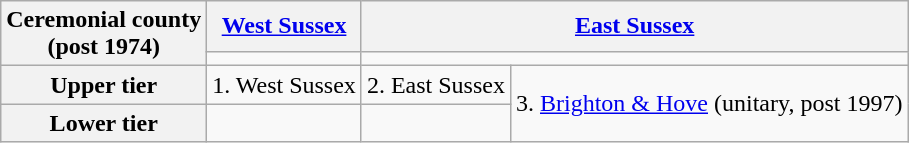<table class="wikitable">
<tr>
<th rowspan="2">Ceremonial county<br>(post 1974)</th>
<th><a href='#'>West Sussex</a></th>
<th colspan="2"><a href='#'>East Sussex</a></th>
</tr>
<tr>
<td></td>
<td colspan="2"></td>
</tr>
<tr>
<th>Upper tier</th>
<td>1. West Sussex</td>
<td>2. East Sussex</td>
<td rowspan="2">3. <a href='#'>Brighton & Hove</a> (unitary, post 1997)</td>
</tr>
<tr>
<th>Lower tier</th>
<td></td>
<td></td>
</tr>
</table>
